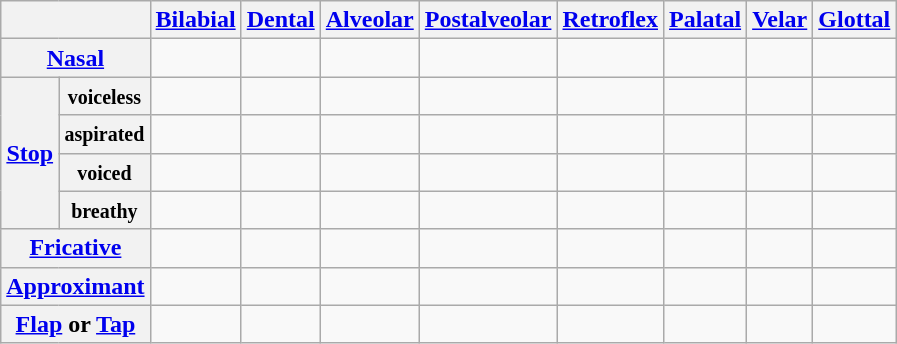<table class="wikitable" style="text-align:center">
<tr>
<th colspan=2> </th>
<th><a href='#'>Bilabial</a></th>
<th><a href='#'>Dental</a></th>
<th><a href='#'>Alveolar</a></th>
<th><a href='#'>Postalveolar</a></th>
<th><a href='#'>Retroflex</a></th>
<th><a href='#'>Palatal</a></th>
<th><a href='#'>Velar</a></th>
<th><a href='#'>Glottal</a></th>
</tr>
<tr>
<th colspan=2><a href='#'>Nasal</a></th>
<td></td>
<td></td>
<td></td>
<td></td>
<td></td>
<td></td>
<td></td>
<td></td>
</tr>
<tr>
<th rowspan=4><a href='#'>Stop</a></th>
<th><small>voiceless</small></th>
<td></td>
<td></td>
<td></td>
<td></td>
<td></td>
<td></td>
<td></td>
<td></td>
</tr>
<tr>
<th><small>aspirated</small></th>
<td></td>
<td></td>
<td></td>
<td></td>
<td></td>
<td></td>
<td></td>
<td></td>
</tr>
<tr>
<th><small>voiced</small></th>
<td></td>
<td></td>
<td></td>
<td></td>
<td></td>
<td></td>
<td></td>
<td></td>
</tr>
<tr>
<th><small>breathy</small></th>
<td></td>
<td></td>
<td></td>
<td></td>
<td></td>
<td></td>
<td></td>
<td></td>
</tr>
<tr>
<th colspan=2><a href='#'>Fricative</a></th>
<td></td>
<td></td>
<td></td>
<td></td>
<td></td>
<td></td>
<td></td>
<td></td>
</tr>
<tr>
<th colspan=2><a href='#'>Approximant</a></th>
<td></td>
<td></td>
<td></td>
<td></td>
<td></td>
<td></td>
<td></td>
<td></td>
</tr>
<tr>
<th colspan=2><a href='#'>Flap</a> or <a href='#'>Tap</a></th>
<td></td>
<td></td>
<td></td>
<td></td>
<td></td>
<td></td>
<td></td>
<td></td>
</tr>
</table>
